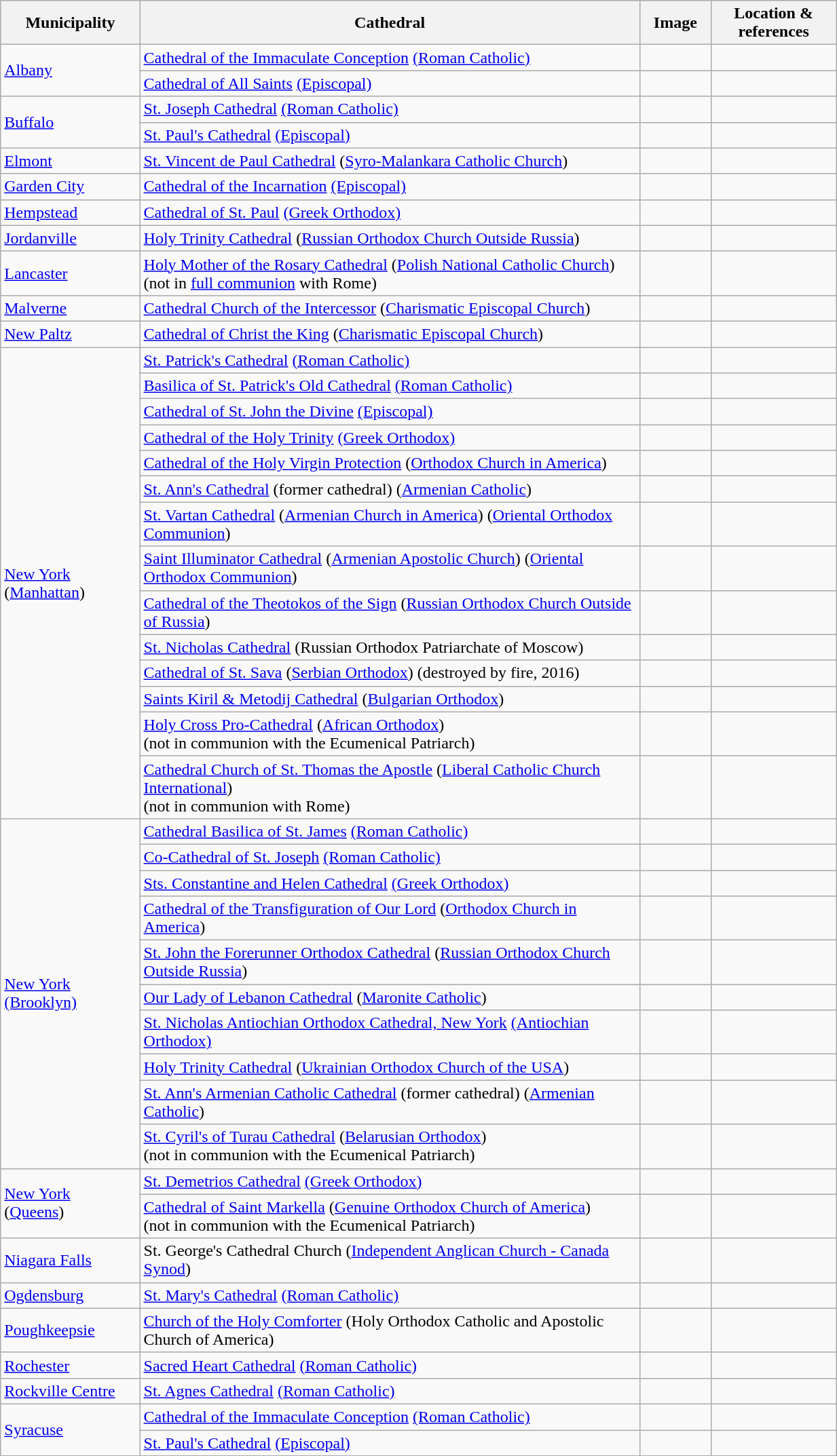<table class="wikitable" width=65%>
<tr>
<th width = 10%>Municipality</th>
<th width = 40%>Cathedral</th>
<th width = 5%>Image</th>
<th width = 10%>Location & references</th>
</tr>
<tr>
<td rowspan=2><a href='#'>Albany</a></td>
<td><a href='#'>Cathedral of the Immaculate Conception</a> <a href='#'>(Roman Catholic)</a></td>
<td></td>
<td><small></small><br></td>
</tr>
<tr>
<td><a href='#'>Cathedral of All Saints</a> <a href='#'>(Episcopal)</a></td>
<td></td>
<td><small></small><br></td>
</tr>
<tr>
<td rowspan=2><a href='#'>Buffalo</a></td>
<td><a href='#'>St. Joseph Cathedral</a> <a href='#'>(Roman Catholic)</a></td>
<td></td>
<td><small></small><br></td>
</tr>
<tr>
<td><a href='#'>St. Paul's Cathedral</a> <a href='#'>(Episcopal)</a></td>
<td></td>
<td><small></small><br></td>
</tr>
<tr>
<td><a href='#'>Elmont</a></td>
<td><a href='#'>St. Vincent de Paul Cathedral</a> (<a href='#'>Syro-Malankara Catholic Church</a>)</td>
<td></td>
<td><small></small><br></td>
</tr>
<tr>
<td><a href='#'>Garden City</a></td>
<td><a href='#'>Cathedral of the Incarnation</a> <a href='#'>(Episcopal)</a></td>
<td></td>
<td><small></small><br></td>
</tr>
<tr>
<td><a href='#'>Hempstead</a></td>
<td><a href='#'>Cathedral of St. Paul</a> <a href='#'>(Greek Orthodox)</a></td>
<td></td>
<td><small></small><br></td>
</tr>
<tr>
<td><a href='#'>Jordanville</a></td>
<td><a href='#'>Holy Trinity Cathedral</a> (<a href='#'>Russian Orthodox Church Outside Russia</a>)</td>
<td></td>
<td><small></small><br></td>
</tr>
<tr>
<td><a href='#'>Lancaster</a></td>
<td><a href='#'>Holy Mother of the Rosary Cathedral</a> (<a href='#'>Polish National Catholic Church</a>)<br>(not in <a href='#'>full communion</a> with Rome)</td>
<td></td>
<td><small></small><br></td>
</tr>
<tr>
<td><a href='#'>Malverne</a></td>
<td><a href='#'>Cathedral Church of the Intercessor</a> (<a href='#'>Charismatic Episcopal Church</a>)</td>
<td></td>
<td><small></small><br></td>
</tr>
<tr>
<td><a href='#'>New Paltz</a></td>
<td><a href='#'>Cathedral of Christ the King</a> (<a href='#'>Charismatic Episcopal Church</a>)</td>
<td></td>
<td><small></small><br></td>
</tr>
<tr>
<td rowspan=14><a href='#'>New York</a><br>(<a href='#'>Manhattan</a>)</td>
<td><a href='#'>St. Patrick's Cathedral</a> <a href='#'>(Roman Catholic)</a></td>
<td></td>
<td><small></small><br></td>
</tr>
<tr>
<td><a href='#'>Basilica of St. Patrick's Old Cathedral</a> <a href='#'>(Roman Catholic)</a></td>
<td></td>
<td><small></small><br></td>
</tr>
<tr>
<td><a href='#'>Cathedral of St. John the Divine</a> <a href='#'>(Episcopal)</a></td>
<td></td>
<td><small></small><br></td>
</tr>
<tr>
<td><a href='#'>Cathedral of the Holy Trinity</a> <a href='#'>(Greek Orthodox)</a></td>
<td></td>
<td><small></small><br></td>
</tr>
<tr>
<td><a href='#'>Cathedral of the Holy Virgin Protection</a> (<a href='#'>Orthodox Church in America</a>)</td>
<td></td>
<td><small></small><br></td>
</tr>
<tr>
<td><a href='#'>St. Ann's Cathedral</a> (former cathedral) (<a href='#'>Armenian Catholic</a>)</td>
<td></td>
<td><small></small><br></td>
</tr>
<tr>
<td><a href='#'>St. Vartan Cathedral</a> (<a href='#'>Armenian Church in America</a>) (<a href='#'>Oriental Orthodox Communion</a>)</td>
<td></td>
<td><small></small><br></td>
</tr>
<tr>
<td><a href='#'>Saint Illuminator Cathedral</a> (<a href='#'>Armenian Apostolic Church</a>) (<a href='#'>Oriental Orthodox Communion</a>)</td>
<td></td>
<td><small></small><br></td>
</tr>
<tr>
<td><a href='#'>Cathedral of the Theotokos of the Sign</a> (<a href='#'>Russian Orthodox Church Outside of Russia</a>)</td>
<td></td>
<td><small></small><br></td>
</tr>
<tr>
<td><a href='#'>St. Nicholas Cathedral</a> (Russian Orthodox Patriarchate of Moscow)</td>
<td></td>
<td><small></small><br></td>
</tr>
<tr>
<td><a href='#'>Cathedral of St. Sava</a> (<a href='#'>Serbian Orthodox</a>) (destroyed by fire, 2016)</td>
<td></td>
<td><small></small><br></td>
</tr>
<tr>
<td><a href='#'>Saints Kiril & Metodij Cathedral</a> (<a href='#'>Bulgarian Orthodox</a>)</td>
<td></td>
<td><small></small><br></td>
</tr>
<tr>
<td><a href='#'>Holy Cross Pro-Cathedral</a> (<a href='#'>African Orthodox</a>)<br>(not in communion with the Ecumenical Patriarch)</td>
<td></td>
<td><small></small><br></td>
</tr>
<tr>
<td><a href='#'>Cathedral Church of St. Thomas the Apostle</a> (<a href='#'>Liberal Catholic Church International</a>)<br>(not in communion with Rome)</td>
<td></td>
<td><small></small><br></td>
</tr>
<tr>
<td rowspan=10><a href='#'>New York</a><br><a href='#'>(Brooklyn)</a></td>
<td><a href='#'>Cathedral Basilica of St. James</a> <a href='#'>(Roman Catholic)</a></td>
<td></td>
<td><small></small><br></td>
</tr>
<tr>
<td><a href='#'>Co-Cathedral of St. Joseph</a> <a href='#'>(Roman Catholic)</a></td>
<td></td>
<td><small></small><br></td>
</tr>
<tr>
<td><a href='#'>Sts. Constantine and Helen Cathedral</a> <a href='#'>(Greek Orthodox)</a></td>
<td></td>
<td><small></small><br></td>
</tr>
<tr>
<td><a href='#'>Cathedral of the Transfiguration of Our Lord</a> (<a href='#'>Orthodox Church in America</a>)</td>
<td></td>
<td><small></small><br></td>
</tr>
<tr>
<td><a href='#'>St. John the Forerunner Orthodox Cathedral</a> (<a href='#'>Russian Orthodox Church Outside Russia</a>)</td>
<td></td>
<td><small></small><br></td>
</tr>
<tr>
<td><a href='#'>Our Lady of Lebanon Cathedral</a> (<a href='#'>Maronite Catholic</a>)</td>
<td></td>
<td><small></small><br></td>
</tr>
<tr>
<td><a href='#'>St. Nicholas Antiochian Orthodox Cathedral, New York</a> <a href='#'>(Antiochian Orthodox)</a></td>
<td></td>
<td><small></small><br></td>
</tr>
<tr>
<td><a href='#'>Holy Trinity Cathedral</a> (<a href='#'>Ukrainian Orthodox Church of the USA</a>)</td>
<td></td>
<td><small></small><br></td>
</tr>
<tr>
<td><a href='#'>St. Ann's Armenian Catholic Cathedral</a> (former cathedral) (<a href='#'>Armenian Catholic</a>)</td>
<td></td>
<td><small></small><br></td>
</tr>
<tr>
<td><a href='#'>St. Cyril's of Turau Cathedral</a> (<a href='#'>Belarusian Orthodox</a>)<br>(not in communion with the Ecumenical Patriarch)</td>
<td></td>
<td><small></small><br></td>
</tr>
<tr>
<td rowspan=2><a href='#'>New York</a><br>(<a href='#'>Queens</a>)</td>
<td><a href='#'>St. Demetrios Cathedral</a> <a href='#'>(Greek Orthodox)</a></td>
<td></td>
<td><small></small><br></td>
</tr>
<tr>
<td><a href='#'>Cathedral of Saint Markella</a> (<a href='#'>Genuine Orthodox Church of America</a>)<br>(not in communion with the Ecumenical Patriarch)</td>
<td></td>
<td><small></small><br></td>
</tr>
<tr>
<td><a href='#'>Niagara Falls</a></td>
<td>St. George's Cathedral Church (<a href='#'>Independent Anglican Church - Canada Synod</a>)</td>
<td></td>
<td></td>
</tr>
<tr>
<td><a href='#'>Ogdensburg</a></td>
<td><a href='#'>St. Mary's Cathedral</a> <a href='#'>(Roman Catholic)</a></td>
<td></td>
<td><small></small><br></td>
</tr>
<tr>
<td><a href='#'>Poughkeepsie</a></td>
<td><a href='#'>Church of the Holy Comforter</a> (Holy Orthodox Catholic and Apostolic Church of America)</td>
<td></td>
<td></td>
</tr>
<tr>
<td><a href='#'>Rochester</a></td>
<td><a href='#'>Sacred Heart Cathedral</a> <a href='#'>(Roman Catholic)</a></td>
<td></td>
<td><small></small><br></td>
</tr>
<tr>
<td><a href='#'>Rockville Centre</a></td>
<td><a href='#'>St. Agnes Cathedral</a> <a href='#'>(Roman Catholic)</a></td>
<td></td>
<td><small></small><br></td>
</tr>
<tr>
<td rowspan=2><a href='#'>Syracuse</a></td>
<td><a href='#'>Cathedral of the Immaculate Conception</a> <a href='#'>(Roman Catholic)</a></td>
<td></td>
<td><small></small><br></td>
</tr>
<tr>
<td><a href='#'>St. Paul's Cathedral</a> <a href='#'>(Episcopal)</a></td>
<td></td>
<td><small></small><br></td>
</tr>
</table>
